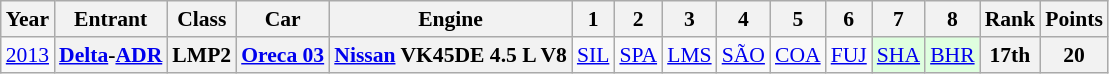<table class="wikitable" style="text-align:center; font-size:90%">
<tr>
<th>Year</th>
<th>Entrant</th>
<th>Class</th>
<th>Car</th>
<th>Engine</th>
<th>1</th>
<th>2</th>
<th>3</th>
<th>4</th>
<th>5</th>
<th>6</th>
<th>7</th>
<th>8</th>
<th>Rank</th>
<th>Points</th>
</tr>
<tr>
<td><a href='#'>2013</a></td>
<th><a href='#'>Delta</a>-<a href='#'>ADR</a></th>
<th>LMP2</th>
<th><a href='#'>Oreca 03</a></th>
<th><a href='#'>Nissan</a> VK45DE 4.5 L V8</th>
<td><a href='#'>SIL</a></td>
<td><a href='#'>SPA</a></td>
<td><a href='#'>LMS</a></td>
<td><a href='#'>SÃO</a></td>
<td><a href='#'>COA</a></td>
<td><a href='#'>FUJ</a></td>
<td style="background:#DFFFDF;"><a href='#'>SHA</a><br></td>
<td style="background:#DFFFDF;"><a href='#'>BHR</a><br></td>
<th>17th</th>
<th>20</th>
</tr>
</table>
